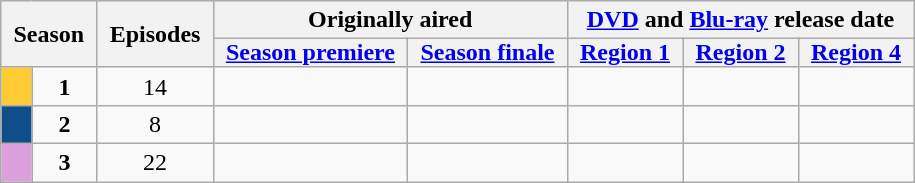<table class="wikitable" style="text-align:center">
<tr>
<th style="padding:0 8px;" colspan="2" rowspan="2">Season</th>
<th style="padding:0 8px;" rowspan="2">Episodes</th>
<th colspan="2">Originally aired</th>
<th colspan="3"><a href='#'>DVD</a> and <a href='#'>Blu-ray</a> release date</th>
</tr>
<tr>
<th style="padding:0 8px;"><a href='#'>Season premiere</a></th>
<th style="padding:0 8px;"><a href='#'>Season finale</a></th>
<th style="padding:0 8px;"><a href='#'>Region 1</a></th>
<th style="padding:0 8px;"><a href='#'>Region 2</a></th>
<th style="padding:0 8px;"><a href='#'>Region 4</a></th>
</tr>
<tr>
<td bgcolor="#FFCC33"></td>
<td><strong>1</strong></td>
<td>14</td>
<td></td>
<td></td>
<td></td>
<td></td>
<td></td>
</tr>
<tr>
<td bgcolor="#104E8B"></td>
<td><strong>2</strong></td>
<td>8</td>
<td></td>
<td></td>
<td></td>
<td></td>
<td></td>
</tr>
<tr>
<td bgcolor="#DDA0DD"></td>
<td><strong>3</strong></td>
<td>22</td>
<td></td>
<td></td>
<td></td>
<td></td>
<td></td>
</tr>
</table>
